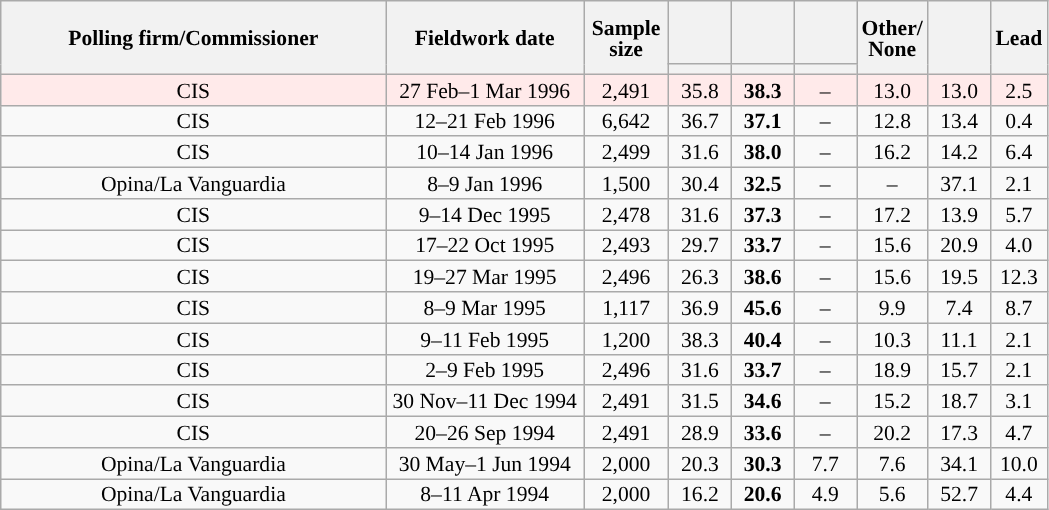<table class="wikitable collapsible collapsed" style="text-align:center; font-size:90%; line-height:14px;">
<tr style="height:42px;">
<th style="width:250px;" rowspan="2">Polling firm/Commissioner</th>
<th style="width:125px;" rowspan="2">Fieldwork date</th>
<th style="width:50px;" rowspan="2">Sample size</th>
<th style="width:35px;"></th>
<th style="width:35px;"></th>
<th style="width:35px;"></th>
<th style="width:35px;" rowspan="2">Other/<br>None</th>
<th style="width:35px;" rowspan="2"></th>
<th style="width:30px;" rowspan="2">Lead</th>
</tr>
<tr>
<th style="color:inherit;background:"></th>
<th style="color:inherit;background:"></th>
<th style="color:inherit;background:"></th>
</tr>
<tr style="background:#FFEAEA;">
<td>CIS</td>
<td>27 Feb–1 Mar 1996</td>
<td>2,491</td>
<td>35.8</td>
<td><strong>38.3</strong></td>
<td>–</td>
<td>13.0</td>
<td>13.0</td>
<td style="background:">2.5</td>
</tr>
<tr>
<td>CIS</td>
<td>12–21 Feb 1996</td>
<td>6,642</td>
<td>36.7</td>
<td><strong>37.1</strong></td>
<td>–</td>
<td>12.8</td>
<td>13.4</td>
<td style="background:">0.4</td>
</tr>
<tr>
<td>CIS</td>
<td>10–14 Jan 1996</td>
<td>2,499</td>
<td>31.6</td>
<td><strong>38.0</strong></td>
<td>–</td>
<td>16.2</td>
<td>14.2</td>
<td style="background:">6.4</td>
</tr>
<tr>
<td>Opina/La Vanguardia</td>
<td>8–9 Jan 1996</td>
<td>1,500</td>
<td>30.4</td>
<td><strong>32.5</strong></td>
<td>–</td>
<td>–</td>
<td>37.1</td>
<td style="background:">2.1</td>
</tr>
<tr>
<td>CIS</td>
<td>9–14 Dec 1995</td>
<td>2,478</td>
<td>31.6</td>
<td><strong>37.3</strong></td>
<td>–</td>
<td>17.2</td>
<td>13.9</td>
<td style="background:">5.7</td>
</tr>
<tr>
<td>CIS</td>
<td>17–22 Oct 1995</td>
<td>2,493</td>
<td>29.7</td>
<td><strong>33.7</strong></td>
<td>–</td>
<td>15.6</td>
<td>20.9</td>
<td style="background:">4.0</td>
</tr>
<tr>
<td>CIS</td>
<td>19–27 Mar 1995</td>
<td>2,496</td>
<td>26.3</td>
<td><strong>38.6</strong></td>
<td>–</td>
<td>15.6</td>
<td>19.5</td>
<td style="background:">12.3</td>
</tr>
<tr>
<td>CIS</td>
<td>8–9 Mar 1995</td>
<td>1,117</td>
<td>36.9</td>
<td><strong>45.6</strong></td>
<td>–</td>
<td>9.9</td>
<td>7.4</td>
<td style="background:">8.7</td>
</tr>
<tr>
<td>CIS</td>
<td>9–11 Feb 1995</td>
<td>1,200</td>
<td>38.3</td>
<td><strong>40.4</strong></td>
<td>–</td>
<td>10.3</td>
<td>11.1</td>
<td style="background:">2.1</td>
</tr>
<tr>
<td>CIS</td>
<td>2–9 Feb 1995</td>
<td>2,496</td>
<td>31.6</td>
<td><strong>33.7</strong></td>
<td>–</td>
<td>18.9</td>
<td>15.7</td>
<td style="background:">2.1</td>
</tr>
<tr>
<td>CIS</td>
<td>30 Nov–11 Dec 1994</td>
<td>2,491</td>
<td>31.5</td>
<td><strong>34.6</strong></td>
<td>–</td>
<td>15.2</td>
<td>18.7</td>
<td style="background:">3.1</td>
</tr>
<tr>
<td>CIS</td>
<td>20–26 Sep 1994</td>
<td>2,491</td>
<td>28.9</td>
<td><strong>33.6</strong></td>
<td>–</td>
<td>20.2</td>
<td>17.3</td>
<td style="background:">4.7</td>
</tr>
<tr>
<td>Opina/La Vanguardia</td>
<td>30 May–1 Jun 1994</td>
<td>2,000</td>
<td>20.3</td>
<td><strong>30.3</strong></td>
<td>7.7</td>
<td>7.6</td>
<td>34.1</td>
<td style="background:">10.0</td>
</tr>
<tr>
<td>Opina/La Vanguardia</td>
<td>8–11 Apr 1994</td>
<td>2,000</td>
<td>16.2</td>
<td><strong>20.6</strong></td>
<td>4.9</td>
<td>5.6</td>
<td>52.7</td>
<td style="background:">4.4</td>
</tr>
</table>
